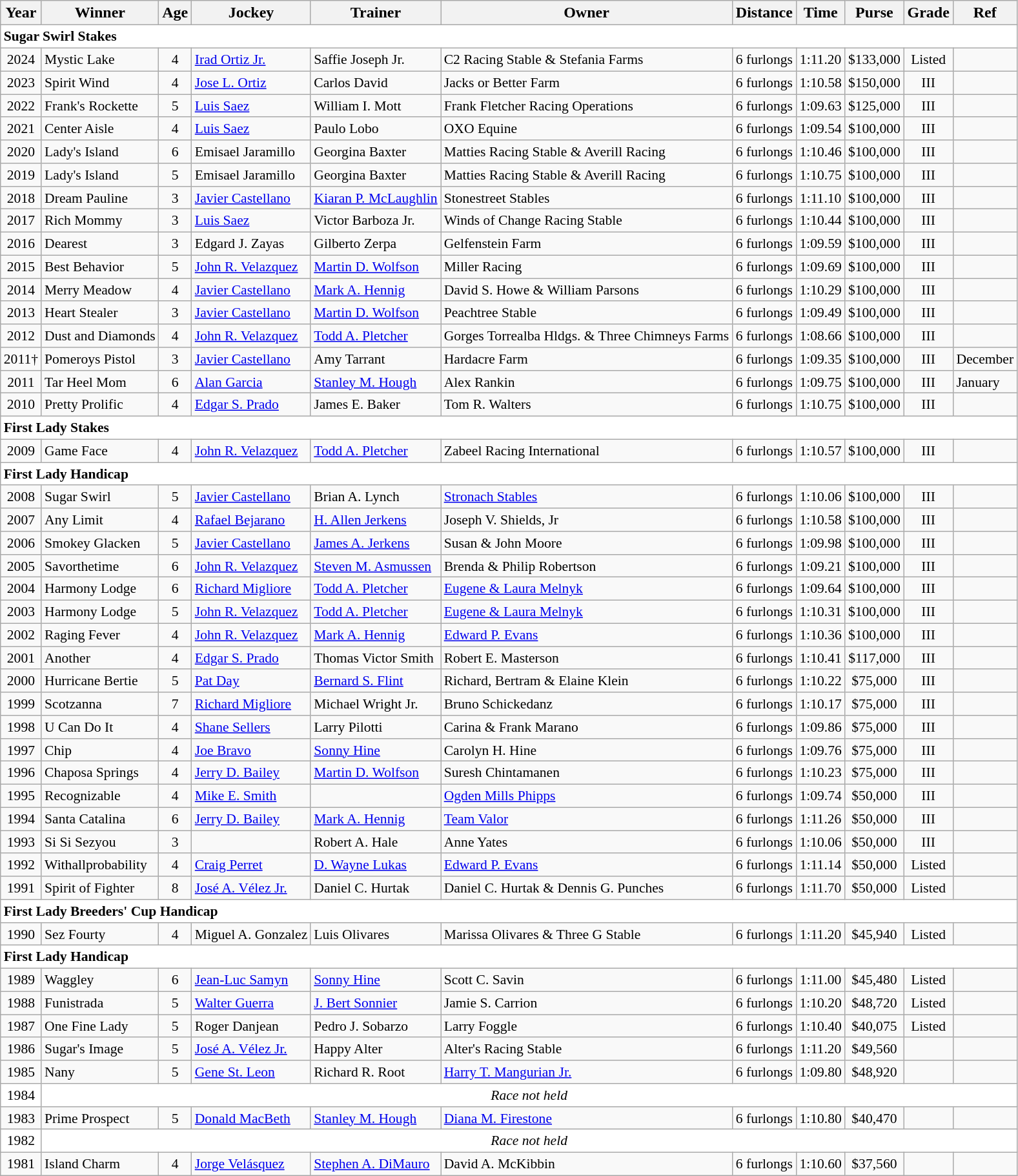<table class="wikitable sortable">
<tr>
<th>Year</th>
<th>Winner</th>
<th>Age</th>
<th>Jockey</th>
<th>Trainer</th>
<th>Owner</th>
<th>Distance</th>
<th>Time</th>
<th>Purse</th>
<th>Grade</th>
<th>Ref</th>
</tr>
<tr style="font-size:90%; background-color:white">
<td align="left" colspan=11><strong>Sugar Swirl Stakes</strong></td>
</tr>
<tr style="font-size:90%;">
<td align=center>2024</td>
<td>Mystic Lake</td>
<td align=center>4</td>
<td><a href='#'>Irad Ortiz Jr.</a></td>
<td>Saffie Joseph Jr.</td>
<td>C2 Racing Stable & Stefania Farms</td>
<td align=center>6 furlongs</td>
<td align=center>1:11.20</td>
<td align=center>$133,000</td>
<td align=center>Listed</td>
<td></td>
</tr>
<tr style="font-size:90%;">
<td align=center>2023</td>
<td>Spirit Wind</td>
<td align=center>4</td>
<td><a href='#'>Jose L. Ortiz</a></td>
<td>Carlos David</td>
<td>Jacks or Better Farm</td>
<td align=center>6 furlongs</td>
<td align=center>1:10.58</td>
<td align=center>$150,000</td>
<td align=center>III</td>
<td></td>
</tr>
<tr style="font-size:90%;">
<td align=center>2022</td>
<td>Frank's Rockette</td>
<td align=center>5</td>
<td><a href='#'>Luis Saez</a></td>
<td>William I. Mott</td>
<td>Frank Fletcher Racing Operations</td>
<td align=center>6 furlongs</td>
<td align=center>1:09.63</td>
<td align=center>$125,000</td>
<td align=center>III</td>
<td></td>
</tr>
<tr style="font-size:90%;">
<td align=center>2021</td>
<td>Center Aisle</td>
<td align=center>4</td>
<td><a href='#'>Luis Saez</a></td>
<td>Paulo Lobo</td>
<td>OXO Equine</td>
<td align=center>6 furlongs</td>
<td align=center>1:09.54</td>
<td align=center>$100,000</td>
<td align=center>III</td>
<td></td>
</tr>
<tr style="font-size:90%;">
<td align=center>2020</td>
<td>Lady's Island</td>
<td align=center>6</td>
<td>Emisael Jaramillo</td>
<td>Georgina Baxter</td>
<td>Matties Racing Stable & Averill Racing</td>
<td align=center>6 furlongs</td>
<td align=center>1:10.46</td>
<td align=center>$100,000</td>
<td align=center>III</td>
<td></td>
</tr>
<tr style="font-size:90%;">
<td align=center>2019</td>
<td>Lady's Island</td>
<td align=center>5</td>
<td>Emisael Jaramillo</td>
<td>Georgina Baxter</td>
<td>Matties Racing Stable & Averill Racing</td>
<td align=center>6 furlongs</td>
<td align=center>1:10.75</td>
<td align=center>$100,000</td>
<td align=center>III</td>
<td></td>
</tr>
<tr style="font-size:90%;">
<td align=center>2018</td>
<td>Dream Pauline</td>
<td align=center>3</td>
<td><a href='#'>Javier Castellano</a></td>
<td><a href='#'>Kiaran P. McLaughlin</a></td>
<td>Stonestreet Stables</td>
<td align=center>6 furlongs</td>
<td align=center>1:11.10</td>
<td align=center>$100,000</td>
<td align=center>III</td>
<td></td>
</tr>
<tr style="font-size:90%;">
<td align=center>2017</td>
<td>Rich Mommy</td>
<td align=center>3</td>
<td><a href='#'>Luis Saez</a></td>
<td>Victor Barboza Jr.</td>
<td>Winds of Change Racing Stable</td>
<td align=center>6 furlongs</td>
<td align=center>1:10.44</td>
<td align=center>$100,000</td>
<td align=center>III</td>
<td></td>
</tr>
<tr style="font-size:90%;">
<td align=center>2016</td>
<td>Dearest</td>
<td align=center>3</td>
<td>Edgard J. Zayas</td>
<td>Gilberto Zerpa</td>
<td>Gelfenstein Farm</td>
<td align=center>6 furlongs</td>
<td align=center>1:09.59</td>
<td align=center>$100,000</td>
<td align=center>III</td>
<td></td>
</tr>
<tr style="font-size:90%;">
<td align=center>2015</td>
<td>Best Behavior</td>
<td align=center>5</td>
<td><a href='#'>John R. Velazquez</a></td>
<td><a href='#'>Martin D. Wolfson</a></td>
<td>Miller Racing</td>
<td align=center>6 furlongs</td>
<td align=center>1:09.69</td>
<td align=center>$100,000</td>
<td align=center>III</td>
<td></td>
</tr>
<tr style="font-size:90%;">
<td align=center>2014</td>
<td>Merry Meadow</td>
<td align=center>4</td>
<td><a href='#'>Javier Castellano</a></td>
<td><a href='#'>Mark A. Hennig</a></td>
<td>David S. Howe & William Parsons</td>
<td align=center>6 furlongs</td>
<td align=center>1:10.29</td>
<td align=center>$100,000</td>
<td align=center>III</td>
<td></td>
</tr>
<tr style="font-size:90%;">
<td align=center>2013</td>
<td>Heart Stealer</td>
<td align=center>3</td>
<td><a href='#'>Javier Castellano</a></td>
<td><a href='#'>Martin D. Wolfson</a></td>
<td>Peachtree Stable</td>
<td align=center>6 furlongs</td>
<td align=center>1:09.49</td>
<td align=center>$100,000</td>
<td align=center>III</td>
<td></td>
</tr>
<tr style="font-size:90%;">
<td align=center>2012</td>
<td>Dust and Diamonds</td>
<td align=center>4</td>
<td><a href='#'>John R. Velazquez</a></td>
<td><a href='#'>Todd A. Pletcher</a></td>
<td>Gorges Torrealba Hldgs. & Three Chimneys Farms</td>
<td align=center>6 furlongs</td>
<td align=center>1:08.66</td>
<td align=center>$100,000</td>
<td align=center>III</td>
<td></td>
</tr>
<tr style="font-size:90%;">
<td align=center>2011†</td>
<td>Pomeroys Pistol</td>
<td align=center>3</td>
<td><a href='#'>Javier Castellano</a></td>
<td>Amy Tarrant</td>
<td>Hardacre Farm</td>
<td align=center>6 furlongs</td>
<td align=center>1:09.35</td>
<td align=center>$100,000</td>
<td align=center>III</td>
<td>December</td>
</tr>
<tr style="font-size:90%;">
<td align=center>2011</td>
<td>Tar Heel Mom</td>
<td align=center>6</td>
<td><a href='#'>Alan Garcia</a></td>
<td><a href='#'>Stanley M. Hough</a></td>
<td>Alex Rankin</td>
<td align=center>6 furlongs</td>
<td align=center>1:09.75</td>
<td align=center>$100,000</td>
<td align=center>III</td>
<td>January</td>
</tr>
<tr style="font-size:90%;">
<td align=center>2010</td>
<td>Pretty Prolific</td>
<td align=center>4</td>
<td><a href='#'>Edgar S. Prado</a></td>
<td>James E. Baker</td>
<td>Tom R. Walters</td>
<td align=center>6 furlongs</td>
<td align=center>1:10.75</td>
<td align=center>$100,000</td>
<td align=center>III</td>
<td></td>
</tr>
<tr style="font-size:90%; background-color:white">
<td align="left" colspan=11><strong>First Lady Stakes</strong></td>
</tr>
<tr style="font-size:90%;">
<td align=center>2009</td>
<td>Game Face</td>
<td align=center>4</td>
<td><a href='#'>John R. Velazquez</a></td>
<td><a href='#'>Todd A. Pletcher</a></td>
<td>Zabeel Racing International</td>
<td align=center>6 furlongs</td>
<td align=center>1:10.57</td>
<td align=center>$100,000</td>
<td align=center>III</td>
<td></td>
</tr>
<tr style="font-size:90%; background-color:white">
<td align="left" colspan=11><strong>First Lady Handicap</strong></td>
</tr>
<tr style="font-size:90%;">
<td align=center>2008</td>
<td>Sugar Swirl</td>
<td align=center>5</td>
<td><a href='#'>Javier Castellano</a></td>
<td>Brian A. Lynch</td>
<td><a href='#'>Stronach Stables</a></td>
<td align=center>6 furlongs</td>
<td align=center>1:10.06</td>
<td align=center>$100,000</td>
<td align=center>III</td>
<td></td>
</tr>
<tr style="font-size:90%;">
<td align=center>2007</td>
<td>Any Limit</td>
<td align=center>4</td>
<td><a href='#'>Rafael Bejarano</a></td>
<td><a href='#'>H. Allen Jerkens</a></td>
<td>Joseph V. Shields, Jr</td>
<td align=center>6 furlongs</td>
<td align=center>1:10.58</td>
<td align=center>$100,000</td>
<td align=center>III</td>
<td></td>
</tr>
<tr style="font-size:90%;">
<td align=center>2006</td>
<td>Smokey Glacken</td>
<td align=center>5</td>
<td><a href='#'>Javier Castellano</a></td>
<td><a href='#'>James A. Jerkens</a></td>
<td>Susan & John Moore</td>
<td align=center>6 furlongs</td>
<td align=center>1:09.98</td>
<td align=center>$100,000</td>
<td align=center>III</td>
<td></td>
</tr>
<tr style="font-size:90%;">
<td align=center>2005</td>
<td>Savorthetime</td>
<td align=center>6</td>
<td><a href='#'>John R. Velazquez</a></td>
<td><a href='#'>Steven M. Asmussen</a></td>
<td>Brenda & Philip Robertson</td>
<td align=center>6 furlongs</td>
<td align=center>1:09.21</td>
<td align=center>$100,000</td>
<td align=center>III</td>
<td></td>
</tr>
<tr style="font-size:90%;">
<td align=center>2004</td>
<td>Harmony Lodge</td>
<td align=center>6</td>
<td><a href='#'>Richard Migliore</a></td>
<td><a href='#'>Todd A. Pletcher</a></td>
<td><a href='#'>Eugene & Laura Melnyk</a></td>
<td align=center>6 furlongs</td>
<td align=center>1:09.64</td>
<td align=center>$100,000</td>
<td align=center>III</td>
<td></td>
</tr>
<tr style="font-size:90%;">
<td align=center>2003</td>
<td>Harmony Lodge</td>
<td align=center>5</td>
<td><a href='#'>John R. Velazquez</a></td>
<td><a href='#'>Todd A. Pletcher</a></td>
<td><a href='#'>Eugene & Laura Melnyk</a></td>
<td align=center>6 furlongs</td>
<td align=center>1:10.31</td>
<td align=center>$100,000</td>
<td align=center>III</td>
<td></td>
</tr>
<tr style="font-size:90%;">
<td align=center>2002</td>
<td>Raging Fever</td>
<td align=center>4</td>
<td><a href='#'>John R. Velazquez</a></td>
<td><a href='#'>Mark A. Hennig</a></td>
<td><a href='#'>Edward P. Evans</a></td>
<td align=center>6 furlongs</td>
<td align=center>1:10.36</td>
<td align=center>$100,000</td>
<td align=center>III</td>
<td></td>
</tr>
<tr style="font-size:90%;">
<td align=center>2001</td>
<td>Another</td>
<td align=center>4</td>
<td><a href='#'>Edgar S. Prado</a></td>
<td>Thomas Victor Smith</td>
<td>Robert E. Masterson</td>
<td align=center>6 furlongs</td>
<td align=center>1:10.41</td>
<td align=center>$117,000</td>
<td align=center>III</td>
<td></td>
</tr>
<tr style="font-size:90%;">
<td align=center>2000</td>
<td>Hurricane Bertie</td>
<td align=center>5</td>
<td><a href='#'>Pat Day</a></td>
<td><a href='#'>Bernard S. Flint</a></td>
<td>Richard, Bertram & Elaine Klein</td>
<td align=center>6 furlongs</td>
<td align=center>1:10.22</td>
<td align=center>$75,000</td>
<td align=center>III</td>
<td></td>
</tr>
<tr style="font-size:90%;">
<td align=center>1999</td>
<td>Scotzanna</td>
<td align=center>7</td>
<td><a href='#'>Richard Migliore</a></td>
<td>Michael Wright Jr.</td>
<td>Bruno Schickedanz</td>
<td align=center>6 furlongs</td>
<td align=center>1:10.17</td>
<td align=center>$75,000</td>
<td align=center>III</td>
<td></td>
</tr>
<tr style="font-size:90%;">
<td align=center>1998</td>
<td>U Can Do It</td>
<td align=center>4</td>
<td><a href='#'>Shane Sellers</a></td>
<td>Larry Pilotti</td>
<td>Carina & Frank Marano</td>
<td align=center>6 furlongs</td>
<td align=center>1:09.86</td>
<td align=center>$75,000</td>
<td align=center>III</td>
<td></td>
</tr>
<tr style="font-size:90%;">
<td align=center>1997</td>
<td>Chip</td>
<td align=center>4</td>
<td><a href='#'>Joe Bravo</a></td>
<td><a href='#'>Sonny Hine</a></td>
<td>Carolyn H. Hine</td>
<td align=center>6 furlongs</td>
<td align=center>1:09.76</td>
<td align=center>$75,000</td>
<td align=center>III</td>
<td></td>
</tr>
<tr style="font-size:90%;">
<td align=center>1996</td>
<td>Chaposa Springs</td>
<td align=center>4</td>
<td><a href='#'>Jerry D. Bailey</a></td>
<td><a href='#'>Martin D. Wolfson</a></td>
<td>Suresh Chintamanen</td>
<td align=center>6 furlongs</td>
<td align=center>1:10.23</td>
<td align=center>$75,000</td>
<td align=center>III</td>
<td></td>
</tr>
<tr style="font-size:90%;">
<td align=center>1995</td>
<td>Recognizable</td>
<td align=center>4</td>
<td><a href='#'>Mike E. Smith</a></td>
<td></td>
<td><a href='#'>Ogden Mills Phipps</a></td>
<td align=center>6 furlongs</td>
<td align=center>1:09.74</td>
<td align=center>$50,000</td>
<td align=center>III</td>
<td></td>
</tr>
<tr style="font-size:90%;">
<td align=center>1994</td>
<td>Santa Catalina</td>
<td align=center>6</td>
<td><a href='#'>Jerry D. Bailey</a></td>
<td><a href='#'>Mark A. Hennig</a></td>
<td><a href='#'>Team Valor</a></td>
<td align=center>6 furlongs</td>
<td align=center>1:11.26</td>
<td align=center>$50,000</td>
<td align=center>III</td>
<td></td>
</tr>
<tr style="font-size:90%;">
<td align=center>1993</td>
<td>Si Si Sezyou</td>
<td align=center>3</td>
<td></td>
<td>Robert A. Hale</td>
<td>Anne Yates</td>
<td align=center>6 furlongs</td>
<td align=center>1:10.06</td>
<td align=center>$50,000</td>
<td align=center>III</td>
<td></td>
</tr>
<tr style="font-size:90%;">
<td align=center>1992</td>
<td>Withallprobability</td>
<td align=center>4</td>
<td><a href='#'>Craig Perret</a></td>
<td><a href='#'>D. Wayne Lukas</a></td>
<td><a href='#'>Edward P. Evans</a></td>
<td align=center>6 furlongs</td>
<td align=center>1:11.14</td>
<td align=center>$50,000</td>
<td align=center>Listed</td>
<td></td>
</tr>
<tr style="font-size:90%;">
<td align=center>1991</td>
<td>Spirit of Fighter</td>
<td align=center>8</td>
<td><a href='#'>José A. Vélez Jr.</a></td>
<td>Daniel C. Hurtak</td>
<td>Daniel C. Hurtak & Dennis G. Punches</td>
<td align=center>6 furlongs</td>
<td align=center>1:11.70</td>
<td align=center>$50,000</td>
<td align=center>Listed</td>
<td></td>
</tr>
<tr style="font-size:90%; background-color:white">
<td align="left" colspan=11><strong>First Lady Breeders' Cup Handicap</strong></td>
</tr>
<tr style="font-size:90%;">
<td align=center>1990</td>
<td>Sez Fourty</td>
<td align=center>4</td>
<td>Miguel A. Gonzalez</td>
<td>Luis Olivares</td>
<td>Marissa Olivares & Three G Stable</td>
<td align=center>6 furlongs</td>
<td align=center>1:11.20</td>
<td align=center>$45,940</td>
<td align=center>Listed</td>
<td></td>
</tr>
<tr style="font-size:90%; background-color:white">
<td align="left" colspan=11><strong>First Lady Handicap</strong></td>
</tr>
<tr style="font-size:90%;">
<td align=center>1989</td>
<td>Waggley</td>
<td align=center>6</td>
<td><a href='#'>Jean-Luc Samyn</a></td>
<td><a href='#'>Sonny Hine</a></td>
<td>Scott C. Savin</td>
<td align=center>6 furlongs</td>
<td align=center>1:11.00</td>
<td align=center>$45,480</td>
<td align=center>Listed</td>
<td></td>
</tr>
<tr style="font-size:90%;">
<td align=center>1988</td>
<td>Funistrada</td>
<td align=center>5</td>
<td><a href='#'>Walter Guerra</a></td>
<td><a href='#'>J. Bert Sonnier</a></td>
<td>Jamie S. Carrion</td>
<td align=center>6 furlongs</td>
<td align=center>1:10.20</td>
<td align=center>$48,720</td>
<td align=center>Listed</td>
<td></td>
</tr>
<tr style="font-size:90%;">
<td align=center>1987</td>
<td>One Fine Lady</td>
<td align=center>5</td>
<td>Roger Danjean</td>
<td>Pedro J. Sobarzo</td>
<td>Larry Foggle</td>
<td align=center>6 furlongs</td>
<td align=center>1:10.40</td>
<td align=center>$40,075</td>
<td align=center>Listed</td>
<td></td>
</tr>
<tr style="font-size:90%;">
<td align=center>1986</td>
<td>Sugar's Image</td>
<td align=center>5</td>
<td><a href='#'>José A. Vélez Jr.</a></td>
<td>Happy Alter</td>
<td>Alter's Racing Stable</td>
<td align=center>6 furlongs</td>
<td align=center>1:11.20</td>
<td align=center>$49,560</td>
<td align=center></td>
<td></td>
</tr>
<tr style="font-size:90%;">
<td align=center>1985</td>
<td>Nany</td>
<td align=center>5</td>
<td><a href='#'>Gene St. Leon</a></td>
<td>Richard R. Root</td>
<td><a href='#'>Harry T. Mangurian Jr.</a></td>
<td align=center>6 furlongs</td>
<td align=center>1:09.80</td>
<td align=center>$48,920</td>
<td align=center></td>
<td></td>
</tr>
<tr style="font-size:90%; background-color:white">
<td align="center">1984</td>
<td align="center" colspan=10><em>Race not held</em></td>
</tr>
<tr style="font-size:90%;">
<td align=center>1983</td>
<td>Prime Prospect</td>
<td align=center>5</td>
<td><a href='#'>Donald MacBeth</a></td>
<td><a href='#'>Stanley M. Hough</a></td>
<td><a href='#'>Diana M. Firestone</a></td>
<td align=center>6 furlongs</td>
<td align=center>1:10.80</td>
<td align=center>$40,470</td>
<td align=center></td>
<td></td>
</tr>
<tr style="font-size:90%; background-color:white">
<td align="center">1982</td>
<td align="center" colspan=10><em>Race not held</em></td>
</tr>
<tr style="font-size:90%;">
<td align=center>1981</td>
<td>Island Charm</td>
<td align=center>4</td>
<td><a href='#'>Jorge Velásquez</a></td>
<td><a href='#'>Stephen A. DiMauro</a></td>
<td>David A. McKibbin</td>
<td align=center>6 furlongs</td>
<td align=center>1:10.60</td>
<td align=center>$37,560</td>
<td align=center></td>
<td></td>
</tr>
</table>
